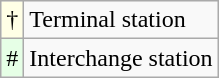<table class="wikitable">
<tr>
<td style="background-color:#FFFFE6">†</td>
<td>Terminal station</td>
</tr>
<tr>
<td style="background-color:#E6FFE6">#</td>
<td>Interchange station</td>
</tr>
</table>
